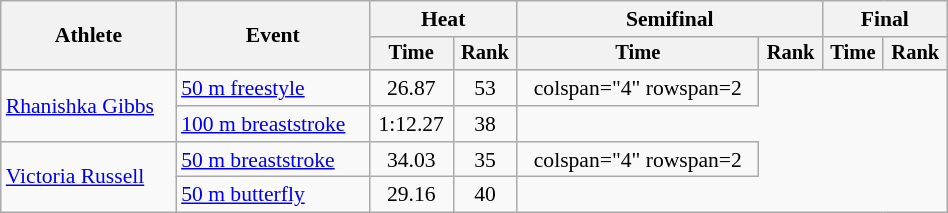<table class="wikitable" style="text-align:center; font-size:90%; width:50%;">
<tr>
<th rowspan="2">Athlete</th>
<th rowspan="2">Event</th>
<th colspan="2">Heat</th>
<th colspan="2">Semifinal</th>
<th colspan="2">Final</th>
</tr>
<tr style="font-size:95%">
<th>Time</th>
<th>Rank</th>
<th>Time</th>
<th>Rank</th>
<th>Time</th>
<th>Rank</th>
</tr>
<tr>
<td align=left rowspan=2><a href='#'>Rhanishka Gibbs</a></td>
<td align=left><a href='#'>50 m freestyle</a></td>
<td>26.87</td>
<td>53</td>
<td>colspan="4" rowspan=2</td>
</tr>
<tr>
<td align=left><a href='#'>100 m breaststroke</a></td>
<td>1:12.27</td>
<td>38</td>
</tr>
<tr>
<td align=left rowspan=2><a href='#'>Victoria Russell</a></td>
<td align=left><a href='#'>50 m breaststroke</a></td>
<td>34.03</td>
<td>35</td>
<td>colspan="4" rowspan=2</td>
</tr>
<tr>
<td align=left><a href='#'>50 m butterfly</a></td>
<td>29.16</td>
<td>40</td>
</tr>
</table>
